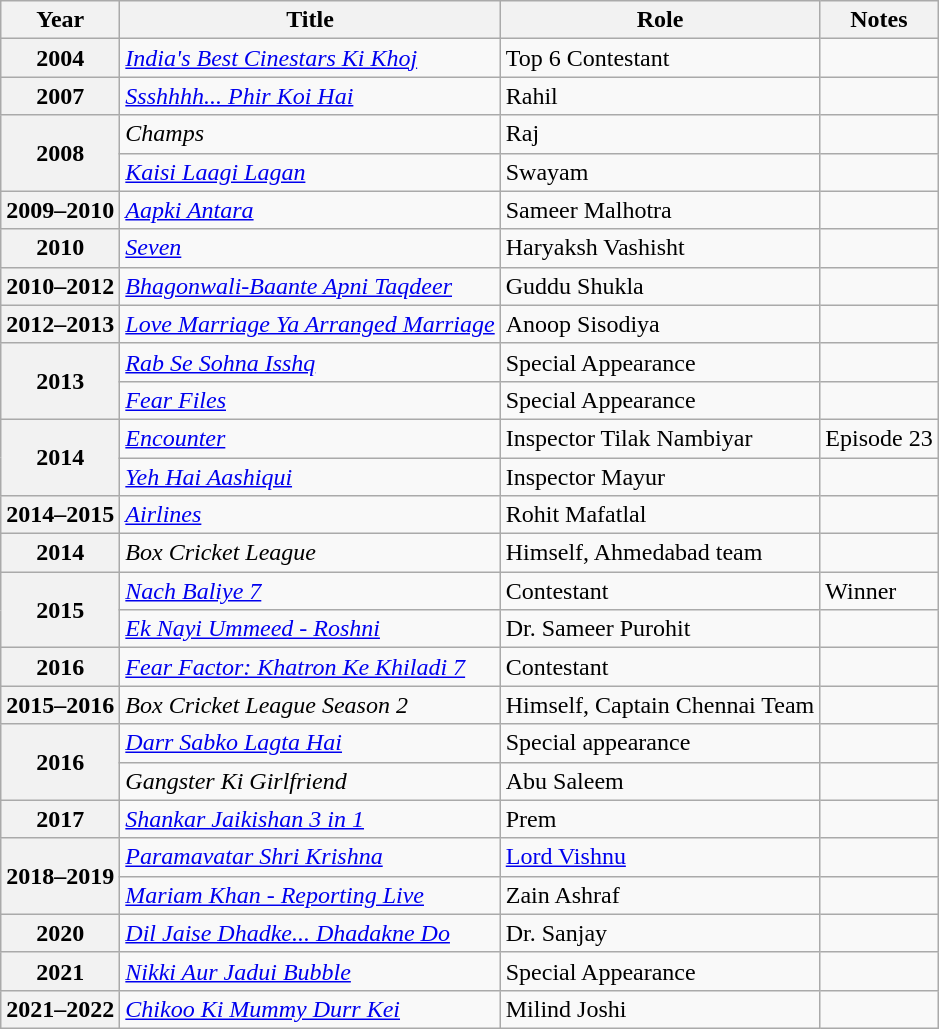<table class="wikitable plainrowheaders sortable">
<tr>
<th scope="col">Year</th>
<th scope="col">Title</th>
<th scope="col">Role</th>
<th scope="col" class="unsortable">Notes</th>
</tr>
<tr>
<th scope="row">2004</th>
<td><em><a href='#'>India's Best Cinestars Ki Khoj</a></em></td>
<td>Top 6 Contestant</td>
<td></td>
</tr>
<tr>
<th scope="row">2007</th>
<td><em><a href='#'>Ssshhhh... Phir Koi Hai</a></em></td>
<td>Rahil</td>
<td></td>
</tr>
<tr>
<th scope="row" rowspan="2">2008</th>
<td><em>Champs</em></td>
<td>Raj</td>
<td></td>
</tr>
<tr>
<td><em><a href='#'>Kaisi Laagi Lagan</a></em></td>
<td>Swayam</td>
<td></td>
</tr>
<tr>
<th scope="row">2009–2010</th>
<td><em><a href='#'>Aapki Antara</a></em></td>
<td>Sameer Malhotra</td>
<td></td>
</tr>
<tr>
<th scope="row">2010</th>
<td><em><a href='#'>Seven</a></em></td>
<td>Haryaksh Vashisht</td>
<td></td>
</tr>
<tr>
<th scope="row">2010–2012</th>
<td><em><a href='#'>Bhagonwali-Baante Apni Taqdeer</a></em></td>
<td>Guddu Shukla</td>
<td></td>
</tr>
<tr>
<th scope="row">2012–2013</th>
<td><em><a href='#'>Love Marriage Ya Arranged Marriage</a></em></td>
<td>Anoop Sisodiya</td>
<td></td>
</tr>
<tr>
<th scope="row" rowspan="2">2013</th>
<td><em><a href='#'>Rab Se Sohna Isshq</a></em></td>
<td>Special Appearance</td>
<td></td>
</tr>
<tr>
<td><em><a href='#'>Fear Files</a></em></td>
<td>Special Appearance</td>
<td></td>
</tr>
<tr>
<th scope="row" rowspan="2">2014</th>
<td><em><a href='#'>Encounter</a></em></td>
<td>Inspector Tilak Nambiyar</td>
<td>Episode 23</td>
</tr>
<tr>
<td><em><a href='#'>Yeh Hai Aashiqui</a></em></td>
<td>Inspector Mayur</td>
<td></td>
</tr>
<tr>
<th scope="row">2014–2015</th>
<td><em><a href='#'>Airlines</a></em></td>
<td>Rohit Mafatlal</td>
<td></td>
</tr>
<tr>
<th scope="row">2014</th>
<td><em>Box Cricket League</em></td>
<td>Himself, Ahmedabad team</td>
<td></td>
</tr>
<tr>
<th scope="row" rowspan="2">2015</th>
<td><em><a href='#'>Nach Baliye 7</a></em></td>
<td>Contestant</td>
<td>Winner</td>
</tr>
<tr>
<td><em><a href='#'>Ek Nayi Ummeed - Roshni</a></em></td>
<td>Dr. Sameer Purohit</td>
<td></td>
</tr>
<tr>
<th scope="row">2016</th>
<td><em><a href='#'>Fear Factor: Khatron Ke Khiladi 7</a></em></td>
<td>Contestant</td>
<td></td>
</tr>
<tr>
<th scope="row">2015–2016</th>
<td><em>Box Cricket League Season 2</em></td>
<td>Himself, Captain Chennai Team</td>
<td></td>
</tr>
<tr>
<th scope="row" rowspan="2">2016</th>
<td><em><a href='#'>Darr Sabko Lagta Hai</a></em></td>
<td>Special appearance</td>
<td></td>
</tr>
<tr>
<td><em>Gangster Ki Girlfriend</em></td>
<td>Abu Saleem</td>
<td></td>
</tr>
<tr>
<th scope="row">2017</th>
<td><em><a href='#'>Shankar Jaikishan 3 in 1</a></em></td>
<td>Prem</td>
<td></td>
</tr>
<tr>
<th scope="row" rowspan="2">2018–2019</th>
<td><em><a href='#'>Paramavatar Shri Krishna</a></em></td>
<td><a href='#'>Lord Vishnu</a></td>
<td></td>
</tr>
<tr>
<td><em><a href='#'>Mariam Khan - Reporting Live</a></em></td>
<td>Zain Ashraf</td>
<td></td>
</tr>
<tr>
<th scope="row">2020</th>
<td><em><a href='#'>Dil Jaise Dhadke... Dhadakne Do</a></em></td>
<td>Dr. Sanjay</td>
<td></td>
</tr>
<tr>
<th scope="row">2021</th>
<td><em><a href='#'>Nikki Aur Jadui Bubble</a></em></td>
<td>Special Appearance</td>
<td></td>
</tr>
<tr>
<th scope="row">2021–2022</th>
<td><em><a href='#'>Chikoo Ki Mummy Durr Kei</a></em></td>
<td>Milind Joshi</td>
</tr>
</table>
